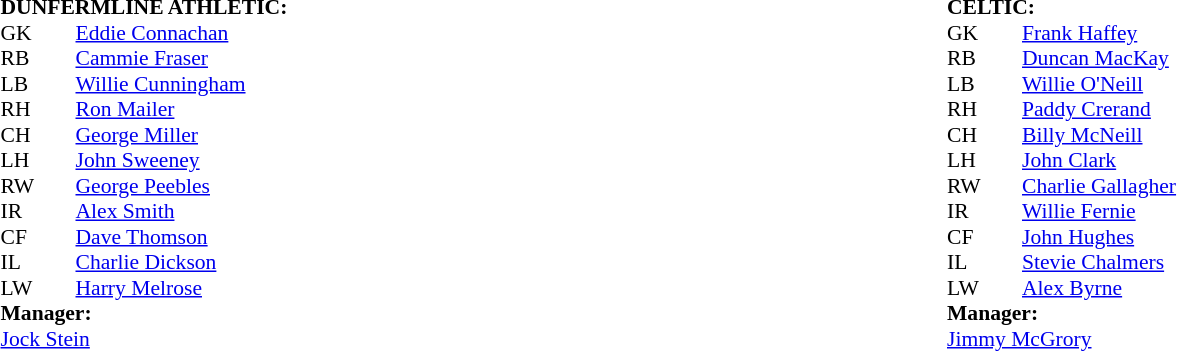<table width="100%">
<tr>
<td valign="top" width="50%"><br><table style="font-size: 90%" cellspacing="0" cellpadding="0">
<tr>
<td colspan="4"><strong>DUNFERMLINE ATHLETIC:</strong></td>
</tr>
<tr>
<th width="25"></th>
<th width="25"></th>
</tr>
<tr>
<td>GK</td>
<td></td>
<td> <a href='#'>Eddie Connachan</a></td>
</tr>
<tr>
<td>RB</td>
<td></td>
<td> <a href='#'>Cammie Fraser</a></td>
</tr>
<tr>
<td>LB</td>
<td></td>
<td> <a href='#'>Willie Cunningham</a></td>
</tr>
<tr>
<td>RH</td>
<td></td>
<td> <a href='#'>Ron Mailer</a></td>
</tr>
<tr>
<td>CH</td>
<td></td>
<td> <a href='#'>George Miller</a></td>
</tr>
<tr>
<td>LH</td>
<td></td>
<td> <a href='#'>John Sweeney</a></td>
</tr>
<tr>
<td>RW</td>
<td></td>
<td> <a href='#'>George Peebles</a></td>
</tr>
<tr>
<td>IR</td>
<td></td>
<td> <a href='#'>Alex Smith</a></td>
</tr>
<tr>
<td>CF</td>
<td></td>
<td> <a href='#'>Dave Thomson</a></td>
</tr>
<tr>
<td>IL</td>
<td></td>
<td> <a href='#'>Charlie Dickson</a></td>
</tr>
<tr>
<td>LW</td>
<td></td>
<td> <a href='#'>Harry Melrose</a></td>
</tr>
<tr>
<td colspan=4><strong>Manager:</strong></td>
</tr>
<tr>
<td colspan="4"> <a href='#'>Jock Stein</a></td>
<td></td>
</tr>
</table>
</td>
<td valign="top" width="50%"><br><table style="font-size: 90%" cellspacing="0" cellpadding="0">
<tr>
<td colspan="4"><strong>CELTIC:</strong></td>
</tr>
<tr>
<th width="25"></th>
<th width="25"></th>
</tr>
<tr>
<td>GK</td>
<td></td>
<td> <a href='#'>Frank Haffey</a></td>
</tr>
<tr>
<td>RB</td>
<td></td>
<td> <a href='#'>Duncan MacKay</a></td>
</tr>
<tr>
<td>LB</td>
<td></td>
<td> <a href='#'>Willie O'Neill</a></td>
</tr>
<tr>
<td>RH</td>
<td></td>
<td> <a href='#'>Paddy Crerand</a></td>
</tr>
<tr>
<td>CH</td>
<td></td>
<td> <a href='#'>Billy McNeill</a></td>
</tr>
<tr>
<td>LH</td>
<td></td>
<td> <a href='#'>John Clark</a></td>
</tr>
<tr>
<td>RW</td>
<td></td>
<td> <a href='#'>Charlie Gallagher</a></td>
</tr>
<tr>
<td>IR</td>
<td></td>
<td> <a href='#'>Willie Fernie</a></td>
</tr>
<tr>
<td>CF</td>
<td></td>
<td> <a href='#'>John Hughes</a></td>
</tr>
<tr>
<td>IL</td>
<td></td>
<td> <a href='#'>Stevie Chalmers</a></td>
</tr>
<tr>
<td>LW</td>
<td></td>
<td> <a href='#'>Alex Byrne</a></td>
</tr>
<tr>
<td colspan=4><strong>Manager:</strong></td>
</tr>
<tr>
<td colspan="4"> <a href='#'>Jimmy McGrory</a></td>
</tr>
</table>
</td>
</tr>
</table>
